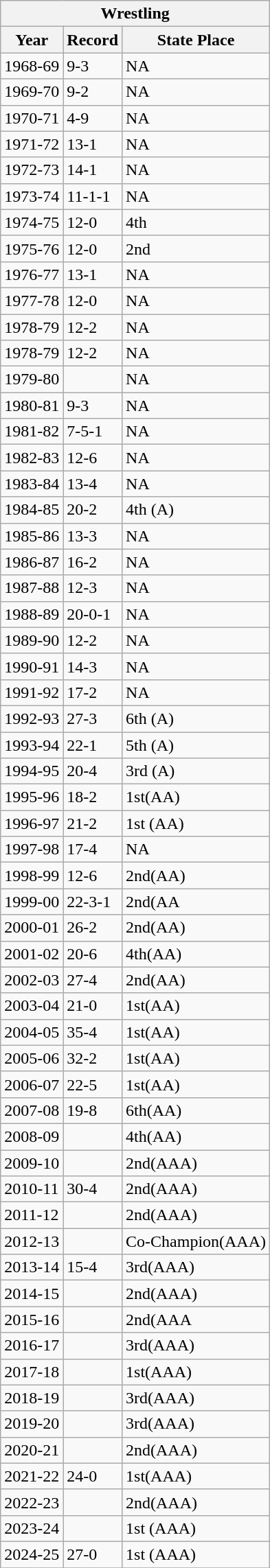<table class="wikitable mw-collapsible mw-collapsed">
<tr>
<th colspan="4">Wrestling</th>
</tr>
<tr>
<th>Year</th>
<th>Record</th>
<th>State Place</th>
</tr>
<tr>
<td>1968-69</td>
<td>9-3</td>
<td>NA</td>
</tr>
<tr>
<td>1969-70</td>
<td>9-2</td>
<td>NA</td>
</tr>
<tr>
<td>1970-71</td>
<td>4-9</td>
<td>NA</td>
</tr>
<tr>
<td>1971-72</td>
<td>13-1</td>
<td>NA</td>
</tr>
<tr>
<td>1972-73</td>
<td>14-1</td>
<td>NA</td>
</tr>
<tr>
<td>1973-74</td>
<td>11-1-1</td>
<td>NA</td>
</tr>
<tr>
<td>1974-75</td>
<td>12-0</td>
<td>4th</td>
</tr>
<tr>
<td>1975-76</td>
<td>12-0</td>
<td>2nd</td>
</tr>
<tr>
<td>1976-77</td>
<td>13-1</td>
<td>NA</td>
</tr>
<tr>
<td>1977-78</td>
<td>12-0</td>
<td>NA</td>
</tr>
<tr>
<td>1978-79</td>
<td>12-2</td>
<td>NA</td>
</tr>
<tr>
<td>1978-79</td>
<td>12-2</td>
<td>NA</td>
</tr>
<tr>
<td>1979-80</td>
<td></td>
<td>NA</td>
</tr>
<tr>
<td>1980-81</td>
<td>9-3</td>
<td>NA</td>
</tr>
<tr>
<td>1981-82</td>
<td>7-5-1</td>
<td>NA</td>
</tr>
<tr>
<td>1982-83</td>
<td>12-6</td>
<td>NA</td>
</tr>
<tr>
<td>1983-84</td>
<td>13-4</td>
<td>NA</td>
</tr>
<tr>
<td>1984-85</td>
<td>20-2</td>
<td>4th (A)</td>
</tr>
<tr>
<td>1985-86</td>
<td>13-3</td>
<td>NA</td>
</tr>
<tr>
<td>1986-87</td>
<td>16-2</td>
<td>NA</td>
</tr>
<tr>
<td>1987-88</td>
<td>12-3</td>
<td>NA</td>
</tr>
<tr>
<td>1988-89</td>
<td>20-0-1</td>
<td>NA</td>
</tr>
<tr>
<td>1989-90</td>
<td>12-2</td>
<td>NA</td>
</tr>
<tr>
<td>1990-91</td>
<td>14-3</td>
<td>NA</td>
</tr>
<tr>
<td>1991-92</td>
<td>17-2</td>
<td>NA</td>
</tr>
<tr>
<td>1992-93</td>
<td>27-3</td>
<td>6th (A)</td>
</tr>
<tr>
<td>1993-94</td>
<td>22-1</td>
<td>5th (A)</td>
</tr>
<tr>
<td>1994-95</td>
<td>20-4</td>
<td>3rd (A)</td>
</tr>
<tr>
<td>1995-96</td>
<td>18-2</td>
<td>1st(AA)</td>
</tr>
<tr>
<td>1996-97</td>
<td>21-2</td>
<td>1st (AA)</td>
</tr>
<tr>
<td>1997-98</td>
<td>17-4</td>
<td>NA</td>
</tr>
<tr>
<td>1998-99</td>
<td>12-6</td>
<td>2nd(AA)</td>
</tr>
<tr>
<td>1999-00</td>
<td>22-3-1</td>
<td>2nd(AA</td>
</tr>
<tr>
<td>2000-01</td>
<td>26-2</td>
<td>2nd(AA)</td>
</tr>
<tr>
<td>2001-02</td>
<td>20-6</td>
<td>4th(AA)</td>
</tr>
<tr>
<td>2002-03</td>
<td>27-4</td>
<td>2nd(AA)</td>
</tr>
<tr>
<td>2003-04</td>
<td>21-0</td>
<td>1st(AA)</td>
</tr>
<tr>
<td>2004-05</td>
<td>35-4</td>
<td>1st(AA)</td>
</tr>
<tr>
<td>2005-06</td>
<td>32-2</td>
<td>1st(AA)</td>
</tr>
<tr>
<td>2006-07</td>
<td>22-5</td>
<td>1st(AA)</td>
</tr>
<tr>
<td>2007-08</td>
<td>19-8</td>
<td>6th(AA)</td>
</tr>
<tr>
<td>2008-09</td>
<td></td>
<td>4th(AA)</td>
</tr>
<tr>
<td>2009-10</td>
<td></td>
<td>2nd(AAA)</td>
</tr>
<tr>
<td>2010-11</td>
<td>30-4</td>
<td>2nd(AAA)</td>
</tr>
<tr>
<td>2011-12</td>
<td></td>
<td>2nd(AAA)</td>
</tr>
<tr>
<td>2012-13</td>
<td></td>
<td>Co-Champion(AAA)</td>
</tr>
<tr>
<td>2013-14</td>
<td>15-4</td>
<td>3rd(AAA)</td>
</tr>
<tr>
<td>2014-15</td>
<td></td>
<td>2nd(AAA)</td>
</tr>
<tr>
<td>2015-16</td>
<td></td>
<td>2nd(AAA</td>
</tr>
<tr>
<td>2016-17</td>
<td></td>
<td>3rd(AAA)</td>
</tr>
<tr>
<td>2017-18</td>
<td></td>
<td>1st(AAA)</td>
</tr>
<tr>
<td>2018-19</td>
<td></td>
<td>3rd(AAA)</td>
</tr>
<tr>
<td>2019-20</td>
<td></td>
<td>3rd(AAA)</td>
</tr>
<tr>
<td>2020-21</td>
<td></td>
<td>2nd(AAA)</td>
</tr>
<tr>
<td>2021-22</td>
<td>24-0</td>
<td>1st(AAA)</td>
</tr>
<tr>
<td>2022-23</td>
<td></td>
<td>2nd(AAA)</td>
</tr>
<tr>
<td>2023-24</td>
<td></td>
<td>1st (AAA)</td>
</tr>
<tr>
<td>2024-25</td>
<td>27-0</td>
<td>1st (AAA)</td>
</tr>
<tr>
</tr>
</table>
